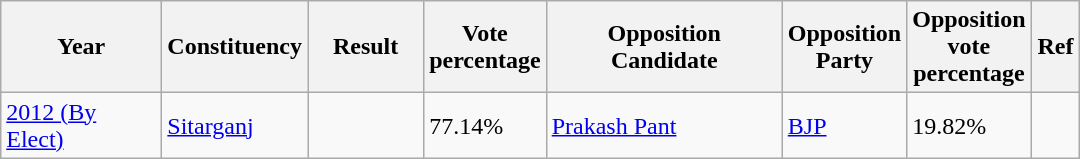<table class="sortable wikitable">
<tr>
<th width=100>Year</th>
<th width=80>Constituency</th>
<th width=70>Result</th>
<th width=70>Vote percentage</th>
<th width=150>Opposition Candidate</th>
<th width=70>Opposition Party</th>
<th width=70>Opposition vote percentage</th>
<th width=25>Ref</th>
</tr>
<tr>
<td><a href='#'>2012 (By Elect)</a></td>
<td><a href='#'>Sitarganj</a></td>
<td></td>
<td>77.14%</td>
<td><a href='#'>Prakash Pant</a></td>
<td><a href='#'>BJP</a></td>
<td>19.82%</td>
<td></td>
</tr>
</table>
